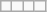<table class="wikitable sortable">
<tr>
<td></td>
<td></td>
<td></td>
<td></td>
</tr>
</table>
